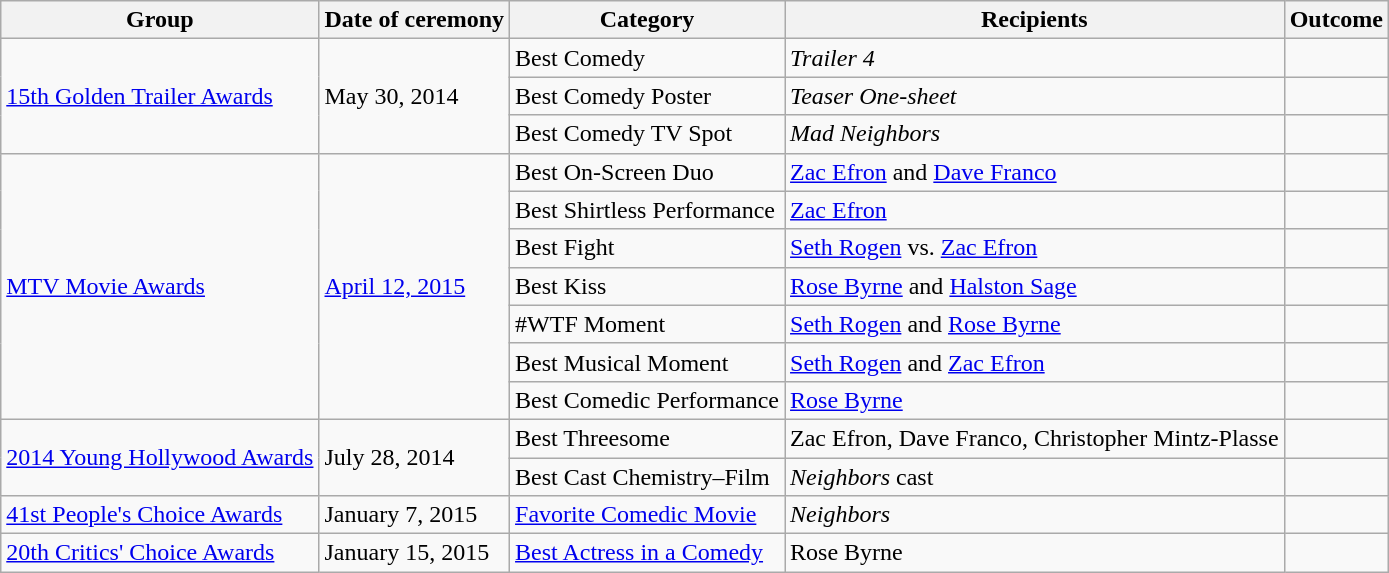<table class="wikitable">
<tr>
<th>Group</th>
<th>Date of ceremony</th>
<th>Category</th>
<th>Recipients</th>
<th>Outcome</th>
</tr>
<tr>
<td rowspan="3"><a href='#'>15th Golden Trailer Awards</a></td>
<td rowspan="3">May 30, 2014</td>
<td>Best Comedy</td>
<td><em>Trailer 4</em></td>
<td></td>
</tr>
<tr>
<td>Best Comedy Poster</td>
<td><em>Teaser One-sheet</em></td>
<td></td>
</tr>
<tr>
<td>Best Comedy TV Spot</td>
<td><em>Mad Neighbors</em></td>
<td></td>
</tr>
<tr>
<td rowspan="7"><a href='#'>MTV Movie Awards</a></td>
<td rowspan="7"><a href='#'>April 12, 2015</a></td>
<td>Best On-Screen Duo</td>
<td><a href='#'>Zac Efron</a> and <a href='#'>Dave Franco</a></td>
<td></td>
</tr>
<tr>
<td>Best Shirtless Performance</td>
<td><a href='#'>Zac Efron</a></td>
<td></td>
</tr>
<tr>
<td>Best Fight</td>
<td><a href='#'>Seth Rogen</a> vs. <a href='#'>Zac Efron</a></td>
<td></td>
</tr>
<tr>
<td>Best Kiss</td>
<td><a href='#'>Rose Byrne</a> and <a href='#'>Halston Sage</a></td>
<td></td>
</tr>
<tr>
<td>#WTF Moment</td>
<td><a href='#'>Seth Rogen</a> and <a href='#'>Rose Byrne</a></td>
<td></td>
</tr>
<tr>
<td>Best Musical Moment</td>
<td><a href='#'>Seth Rogen</a> and <a href='#'>Zac Efron</a></td>
<td></td>
</tr>
<tr>
<td>Best Comedic Performance</td>
<td><a href='#'>Rose Byrne</a></td>
<td></td>
</tr>
<tr>
<td rowspan="2"><a href='#'>2014 Young Hollywood Awards</a></td>
<td rowspan="2">July 28, 2014</td>
<td>Best Threesome</td>
<td>Zac Efron, Dave Franco, Christopher Mintz-Plasse</td>
<td></td>
</tr>
<tr>
<td>Best Cast Chemistry–Film</td>
<td><em>Neighbors</em> cast</td>
<td></td>
</tr>
<tr>
<td rowspan="1"><a href='#'>41st People's Choice Awards</a></td>
<td rowspan="1">January 7, 2015</td>
<td><a href='#'>Favorite Comedic Movie</a></td>
<td><em>Neighbors</em></td>
<td></td>
</tr>
<tr>
<td rowspan="1"><a href='#'>20th Critics' Choice Awards</a></td>
<td rowspan="1">January 15, 2015</td>
<td><a href='#'>Best Actress in a Comedy</a></td>
<td>Rose Byrne</td>
<td></td>
</tr>
</table>
